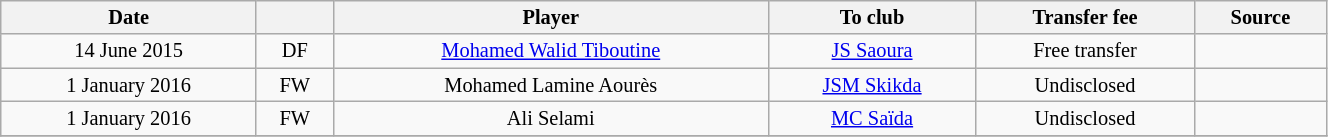<table class="wikitable sortable" style="width:70%; text-align:center; font-size:85%; text-align:centre;">
<tr>
<th>Date</th>
<th></th>
<th>Player</th>
<th>To club</th>
<th>Transfer fee</th>
<th>Source</th>
</tr>
<tr>
<td>14 June 2015</td>
<td>DF</td>
<td> <a href='#'>Mohamed Walid Tiboutine</a></td>
<td><a href='#'>JS Saoura</a></td>
<td>Free transfer</td>
<td></td>
</tr>
<tr>
<td>1 January 2016</td>
<td>FW</td>
<td> Mohamed Lamine Aourès</td>
<td><a href='#'>JSM Skikda</a></td>
<td>Undisclosed</td>
<td></td>
</tr>
<tr>
<td>1 January 2016</td>
<td>FW</td>
<td> Ali Selami</td>
<td><a href='#'>MC Saïda</a></td>
<td>Undisclosed</td>
<td></td>
</tr>
<tr>
</tr>
</table>
